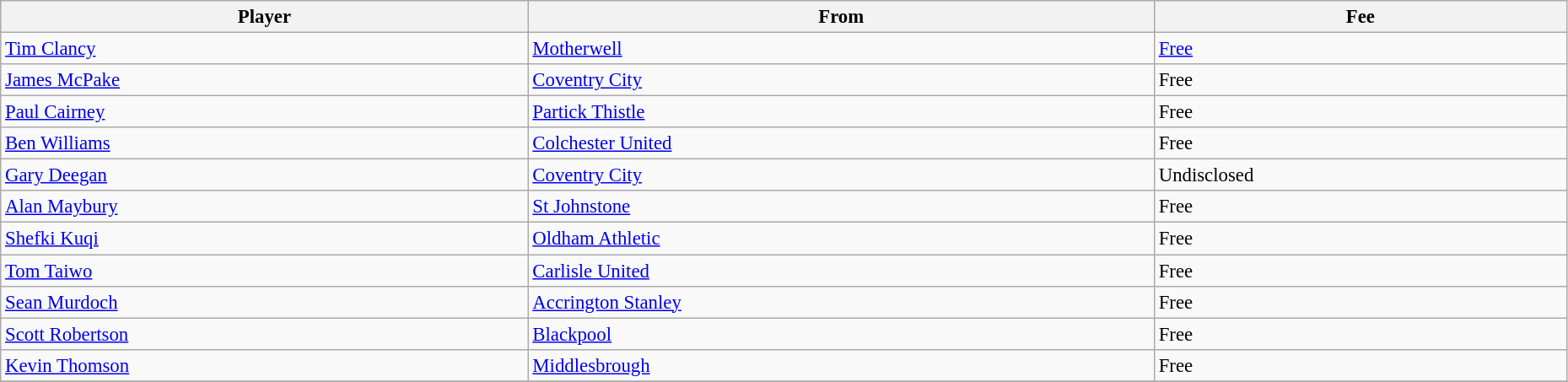<table class="wikitable" style="text-align:center; font-size:95%;width:98%; text-align:left">
<tr>
<th><strong>Player</strong></th>
<th><strong>From</strong></th>
<th><strong>Fee</strong></th>
</tr>
<tr>
<td> <a href='#'>Tim Clancy</a></td>
<td> <a href='#'>Motherwell</a></td>
<td><a href='#'>Free</a></td>
</tr>
<tr>
<td> <a href='#'>James McPake</a></td>
<td> <a href='#'>Coventry City</a></td>
<td>Free</td>
</tr>
<tr>
<td> <a href='#'>Paul Cairney</a></td>
<td> <a href='#'>Partick Thistle</a></td>
<td>Free</td>
</tr>
<tr>
<td> <a href='#'>Ben Williams</a></td>
<td> <a href='#'>Colchester United</a></td>
<td>Free</td>
</tr>
<tr>
<td> <a href='#'>Gary Deegan</a></td>
<td> <a href='#'>Coventry City</a></td>
<td>Undisclosed</td>
</tr>
<tr>
<td> <a href='#'>Alan Maybury</a></td>
<td> <a href='#'>St Johnstone</a></td>
<td>Free</td>
</tr>
<tr>
<td> <a href='#'>Shefki Kuqi</a></td>
<td> <a href='#'>Oldham Athletic</a></td>
<td>Free</td>
</tr>
<tr>
<td> <a href='#'>Tom Taiwo</a></td>
<td> <a href='#'>Carlisle United</a></td>
<td>Free</td>
</tr>
<tr>
<td> <a href='#'>Sean Murdoch</a></td>
<td> <a href='#'>Accrington Stanley</a></td>
<td>Free</td>
</tr>
<tr>
<td> <a href='#'>Scott Robertson</a></td>
<td> <a href='#'>Blackpool</a></td>
<td>Free</td>
</tr>
<tr>
<td> <a href='#'>Kevin Thomson</a></td>
<td> <a href='#'>Middlesbrough</a></td>
<td>Free</td>
</tr>
<tr>
</tr>
</table>
